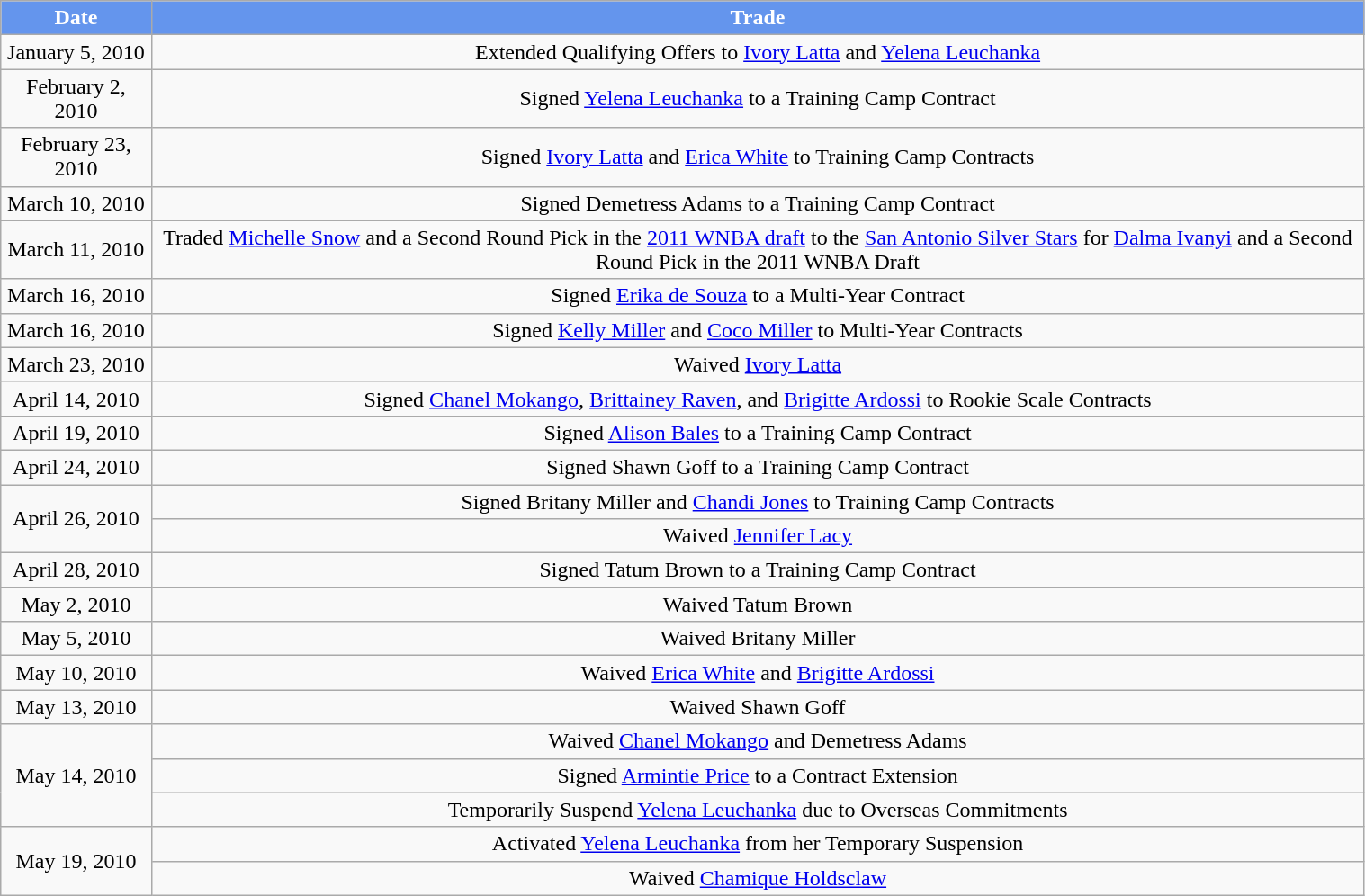<table class="wikitable" style="width:80%; text-align:center;">
<tr>
<th style="background:#6495ED;color:white; width=75">Date</th>
<th style="background:#6495ED;color:white;" colspan=2>Trade</th>
</tr>
<tr>
<td>January 5, 2010</td>
<td>Extended Qualifying Offers to <a href='#'>Ivory Latta</a> and <a href='#'>Yelena Leuchanka</a></td>
</tr>
<tr>
<td>February 2, 2010</td>
<td>Signed <a href='#'>Yelena Leuchanka</a> to a Training Camp Contract</td>
</tr>
<tr>
<td>February 23, 2010</td>
<td>Signed <a href='#'>Ivory Latta</a> and <a href='#'>Erica White</a> to Training Camp Contracts</td>
</tr>
<tr>
<td>March 10, 2010</td>
<td>Signed Demetress Adams to a Training Camp Contract</td>
</tr>
<tr>
<td>March 11, 2010</td>
<td>Traded <a href='#'>Michelle Snow</a> and a Second Round Pick in the <a href='#'>2011 WNBA draft</a> to the <a href='#'>San Antonio Silver Stars</a> for <a href='#'>Dalma Ivanyi</a> and a Second Round Pick in the 2011 WNBA Draft</td>
</tr>
<tr>
<td>March 16, 2010</td>
<td>Signed <a href='#'>Erika de Souza</a> to a Multi-Year Contract</td>
</tr>
<tr>
<td>March 16, 2010</td>
<td>Signed <a href='#'>Kelly Miller</a> and <a href='#'>Coco Miller</a> to Multi-Year Contracts</td>
</tr>
<tr>
<td>March 23, 2010</td>
<td>Waived <a href='#'>Ivory Latta</a></td>
</tr>
<tr>
<td>April 14, 2010</td>
<td>Signed <a href='#'>Chanel Mokango</a>, <a href='#'>Brittainey Raven</a>, and <a href='#'>Brigitte Ardossi</a> to Rookie Scale Contracts</td>
</tr>
<tr>
<td>April 19, 2010</td>
<td>Signed <a href='#'>Alison Bales</a> to a Training Camp Contract</td>
</tr>
<tr>
<td>April 24, 2010</td>
<td>Signed Shawn Goff to a Training Camp Contract</td>
</tr>
<tr>
<td rowspan=2>April 26, 2010</td>
<td>Signed Britany Miller and <a href='#'>Chandi Jones</a> to Training Camp Contracts</td>
</tr>
<tr>
<td>Waived <a href='#'>Jennifer Lacy</a></td>
</tr>
<tr>
<td>April 28, 2010</td>
<td>Signed Tatum Brown to a Training Camp Contract</td>
</tr>
<tr>
<td>May 2, 2010</td>
<td>Waived Tatum Brown</td>
</tr>
<tr>
<td>May 5, 2010</td>
<td>Waived Britany Miller</td>
</tr>
<tr>
<td>May 10, 2010</td>
<td>Waived <a href='#'>Erica White</a> and <a href='#'>Brigitte Ardossi</a></td>
</tr>
<tr>
<td>May 13, 2010</td>
<td>Waived Shawn Goff</td>
</tr>
<tr>
<td rowspan=3>May 14, 2010</td>
<td>Waived <a href='#'>Chanel Mokango</a> and Demetress Adams</td>
</tr>
<tr>
<td>Signed <a href='#'>Armintie Price</a> to a Contract Extension</td>
</tr>
<tr>
<td>Temporarily Suspend <a href='#'>Yelena Leuchanka</a> due to Overseas Commitments</td>
</tr>
<tr>
<td rowspan=2>May 19, 2010</td>
<td>Activated <a href='#'>Yelena Leuchanka</a> from her Temporary Suspension</td>
</tr>
<tr>
<td>Waived <a href='#'>Chamique Holdsclaw</a></td>
</tr>
</table>
